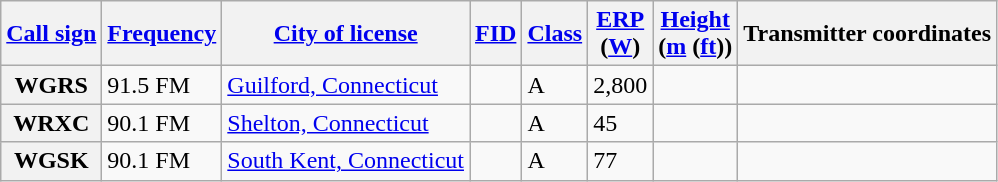<table class="wikitable sortable">
<tr>
<th scope="col"><a href='#'>Call sign</a></th>
<th scope="col" data-sort-type="number"><a href='#'>Frequency</a></th>
<th scope="col"><a href='#'>City of license</a></th>
<th scope="col" data-sort-type="number"><a href='#'>FID</a></th>
<th scope="col"><a href='#'>Class</a></th>
<th scope="col" data-sort-type="number"><a href='#'>ERP</a><br>(<a href='#'>W</a>)</th>
<th scope="col" data-sort-type="number"><a href='#'>Height</a><br>(<a href='#'>m</a> (<a href='#'>ft</a>))</th>
<th scope="col" class="unsortable">Transmitter coordinates</th>
</tr>
<tr>
<th scope class="row">WGRS</th>
<td>91.5 FM</td>
<td><a href='#'>Guilford, Connecticut</a></td>
<td></td>
<td>A</td>
<td>2,800</td>
<td></td>
<td></td>
</tr>
<tr>
<th scope class="row">WRXC</th>
<td>90.1 FM</td>
<td><a href='#'>Shelton, Connecticut</a></td>
<td></td>
<td>A</td>
<td>45</td>
<td></td>
<td></td>
</tr>
<tr>
<th scope class="row">WGSK</th>
<td>90.1 FM</td>
<td><a href='#'>South Kent, Connecticut</a></td>
<td></td>
<td>A</td>
<td>77</td>
<td></td>
<td></td>
</tr>
</table>
